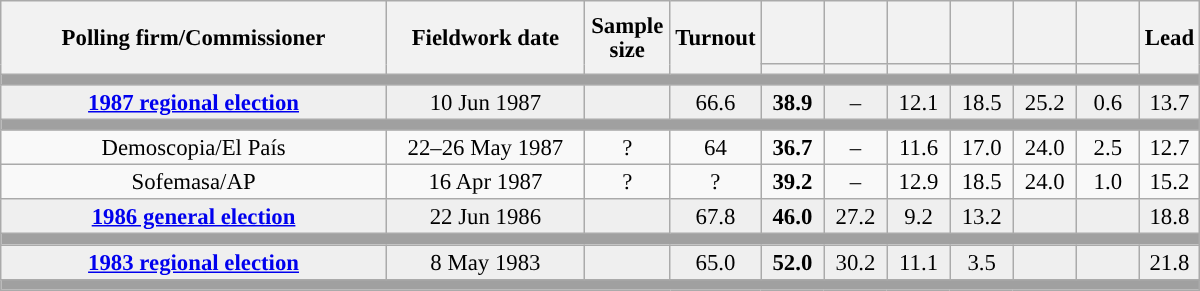<table class="wikitable collapsible collapsed" style="text-align:center; font-size:95%; line-height:16px;">
<tr style="height:42px;">
<th style="width:250px;" rowspan="2">Polling firm/Commissioner</th>
<th style="width:125px;" rowspan="2">Fieldwork date</th>
<th style="width:50px;" rowspan="2">Sample size</th>
<th style="width:45px;" rowspan="2">Turnout</th>
<th style="width:35px;"></th>
<th style="width:35px;"></th>
<th style="width:35px;"></th>
<th style="width:35px;"></th>
<th style="width:35px;"></th>
<th style="width:35px;"></th>
<th style="width:30px;" rowspan="2">Lead</th>
</tr>
<tr>
<th style="color:inherit;background:"></th>
<th style="color:inherit;background:"></th>
<th style="color:inherit;background:"></th>
<th style="color:inherit;background:"></th>
<th style="color:inherit;background:"></th>
<th style="color:inherit;background:"></th>
</tr>
<tr>
<td colspan="11" style="background:#A0A0A0"></td>
</tr>
<tr style="background:#EFEFEF;">
<td><strong><a href='#'>1987 regional election</a></strong></td>
<td>10 Jun 1987</td>
<td></td>
<td>66.6</td>
<td><strong>38.9</strong><br></td>
<td>–</td>
<td>12.1<br></td>
<td>18.5<br></td>
<td>25.2<br></td>
<td>0.6<br></td>
<td style="background:">13.7</td>
</tr>
<tr>
<td colspan="11" style="background:#A0A0A0"></td>
</tr>
<tr>
<td>Demoscopia/El País</td>
<td>22–26 May 1987</td>
<td>?</td>
<td>64</td>
<td><strong>36.7</strong><br></td>
<td>–</td>
<td>11.6<br></td>
<td>17.0<br></td>
<td>24.0<br></td>
<td>2.5<br></td>
<td style="background:">12.7</td>
</tr>
<tr>
<td>Sofemasa/AP</td>
<td>16 Apr 1987</td>
<td>?</td>
<td>?</td>
<td><strong>39.2</strong></td>
<td>–</td>
<td>12.9</td>
<td>18.5</td>
<td>24.0</td>
<td>1.0</td>
<td style="background:">15.2</td>
</tr>
<tr style="background:#EFEFEF;">
<td><strong><a href='#'>1986 general election</a></strong></td>
<td>22 Jun 1986</td>
<td></td>
<td>67.8</td>
<td><strong>46.0</strong></td>
<td>27.2</td>
<td>9.2</td>
<td>13.2</td>
<td></td>
<td></td>
<td style="background:">18.8</td>
</tr>
<tr>
<td colspan="11" style="background:#A0A0A0"></td>
</tr>
<tr style="background:#EFEFEF;">
<td><strong><a href='#'>1983 regional election</a></strong></td>
<td>8 May 1983</td>
<td></td>
<td>65.0</td>
<td><strong>52.0</strong><br></td>
<td>30.2<br></td>
<td>11.1<br></td>
<td>3.5<br></td>
<td></td>
<td></td>
<td style="background:">21.8</td>
</tr>
<tr>
<td colspan="11" style="background:#A0A0A0"></td>
</tr>
</table>
